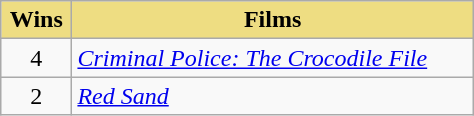<table class="wikitable" align="center" style="width:25%">
<tr>
<th style="background:#EEDD82;" align="center">Wins</th>
<th style="background:#EEDD82;" align="center">Films</th>
</tr>
<tr>
<td style="text-align:center">4</td>
<td><em><a href='#'>Criminal Police: The Crocodile File</a></em></td>
</tr>
<tr>
<td style="text-align:center">2</td>
<td><em><a href='#'>Red Sand</a></em></td>
</tr>
</table>
